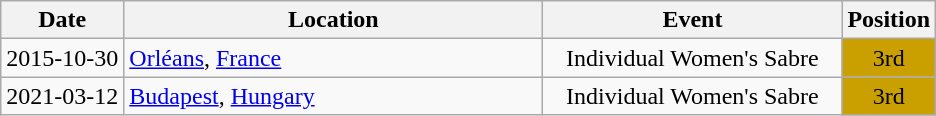<table class="wikitable" style="text-align:center;">
<tr>
<th>Date</th>
<th style="width:17em">Location</th>
<th style="width:12em">Event</th>
<th>Position</th>
</tr>
<tr>
<td>2015-10-30</td>
<td rowspan="1" align="left"> <a href='#'>Orléans</a>, <a href='#'>France</a></td>
<td>Individual Women's Sabre</td>
<td bgcolor="caramel">3rd</td>
</tr>
<tr>
<td>2021-03-12</td>
<td rowspan="1" align="left"> <a href='#'>Budapest</a>, <a href='#'>Hungary</a></td>
<td>Individual Women's Sabre</td>
<td bgcolor="caramel">3rd</td>
</tr>
</table>
